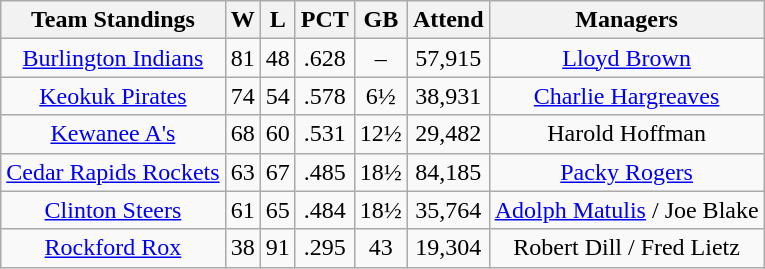<table class="wikitable" style="text-align:center">
<tr>
<th>Team Standings</th>
<th>W</th>
<th>L</th>
<th>PCT</th>
<th>GB</th>
<th>Attend</th>
<th>Managers</th>
</tr>
<tr>
<td><a href='#'>Burlington Indians</a></td>
<td>81</td>
<td>48</td>
<td>.628</td>
<td>–</td>
<td>57,915</td>
<td><a href='#'>Lloyd Brown</a></td>
</tr>
<tr>
<td><a href='#'>Keokuk Pirates</a></td>
<td>74</td>
<td>54</td>
<td>.578</td>
<td>6½</td>
<td>38,931</td>
<td><a href='#'>Charlie Hargreaves</a></td>
</tr>
<tr>
<td><a href='#'>Kewanee A's</a></td>
<td>68</td>
<td>60</td>
<td>.531</td>
<td>12½</td>
<td>29,482</td>
<td>Harold Hoffman</td>
</tr>
<tr>
<td><a href='#'>Cedar Rapids Rockets</a></td>
<td>63</td>
<td>67</td>
<td>.485</td>
<td>18½</td>
<td>84,185</td>
<td><a href='#'>Packy Rogers</a></td>
</tr>
<tr>
<td><a href='#'>Clinton Steers</a></td>
<td>61</td>
<td>65</td>
<td>.484</td>
<td>18½</td>
<td>35,764</td>
<td><a href='#'>Adolph Matulis</a> / Joe Blake</td>
</tr>
<tr>
<td><a href='#'>Rockford Rox</a></td>
<td>38</td>
<td>91</td>
<td>.295</td>
<td>43</td>
<td>19,304</td>
<td>Robert Dill / Fred Lietz</td>
</tr>
</table>
